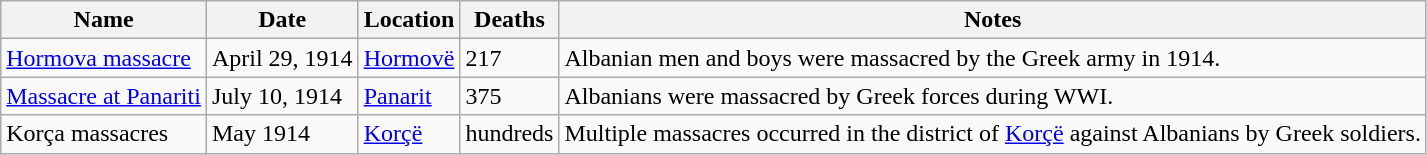<table class="sortable wikitable">
<tr>
<th>Name</th>
<th>Date</th>
<th>Location</th>
<th>Deaths</th>
<th class="unsortable">Notes</th>
</tr>
<tr>
<td><a href='#'>Hormova massacre</a></td>
<td>April 29, 1914</td>
<td><a href='#'>Hormovë</a></td>
<td>217</td>
<td>Albanian men and boys were massacred by the Greek army in 1914.</td>
</tr>
<tr>
<td><a href='#'>Massacre at Panariti</a></td>
<td>July 10, 1914</td>
<td><a href='#'>Panarit</a></td>
<td>375</td>
<td>Albanians were massacred by Greek forces during WWI.</td>
</tr>
<tr>
<td>Korça massacres</td>
<td>May 1914</td>
<td><a href='#'>Korçë</a></td>
<td>hundreds</td>
<td>Multiple massacres occurred in the district of <a href='#'>Korçë</a> against Albanians by Greek soldiers.</td>
</tr>
</table>
